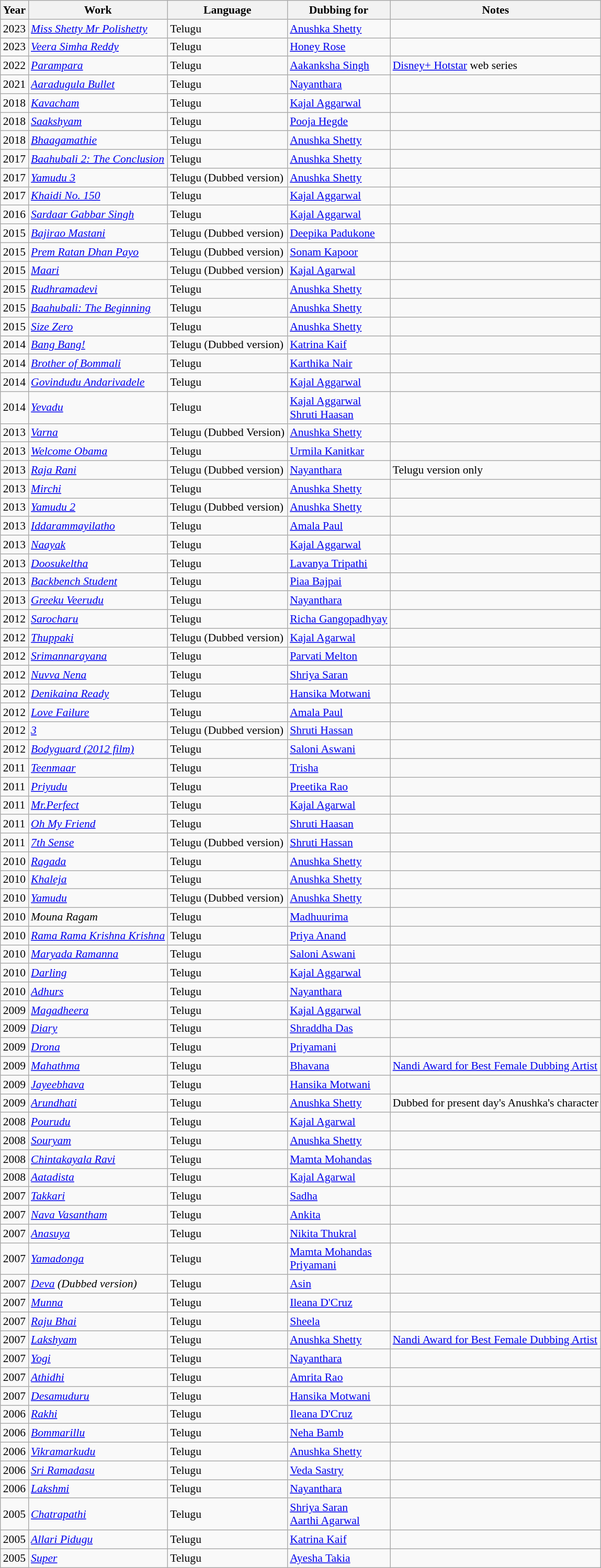<table class="wikitable sortable collapsible" style="font-size:90%">
<tr align="text-align:center;">
<th>Year</th>
<th>Work</th>
<th>Language</th>
<th>Dubbing for</th>
<th>Notes</th>
</tr>
<tr>
<td>2023</td>
<td><em><a href='#'>Miss Shetty Mr Polishetty</a></em></td>
<td>Telugu</td>
<td><a href='#'>Anushka Shetty</a></td>
<td></td>
</tr>
<tr>
<td>2023</td>
<td><em><a href='#'>Veera Simha Reddy</a></em></td>
<td>Telugu</td>
<td><a href='#'>Honey Rose</a></td>
<td></td>
</tr>
<tr>
<td>2022</td>
<td><a href='#'><em>Parampara</em></a></td>
<td>Telugu</td>
<td><a href='#'>Aakanksha Singh</a></td>
<td><a href='#'>Disney+ Hotstar</a> web series</td>
</tr>
<tr>
<td>2021</td>
<td><em><a href='#'>Aaradugula Bullet</a></em></td>
<td>Telugu</td>
<td><a href='#'>Nayanthara</a></td>
<td></td>
</tr>
<tr>
<td>2018</td>
<td><em><a href='#'>Kavacham</a></em></td>
<td>Telugu</td>
<td><a href='#'>Kajal Aggarwal</a></td>
<td></td>
</tr>
<tr>
<td>2018</td>
<td><em><a href='#'>Saakshyam</a></em></td>
<td>Telugu</td>
<td><a href='#'>Pooja Hegde</a></td>
<td></td>
</tr>
<tr>
<td>2018</td>
<td><em><a href='#'>Bhaagamathie</a></em></td>
<td>Telugu</td>
<td><a href='#'>Anushka Shetty</a></td>
<td></td>
</tr>
<tr>
<td>2017</td>
<td><em><a href='#'>Baahubali 2: The Conclusion</a></em></td>
<td>Telugu</td>
<td><a href='#'>Anushka Shetty</a></td>
<td></td>
</tr>
<tr>
<td>2017</td>
<td><a href='#'><em>Yamudu 3</em></a></td>
<td>Telugu  (Dubbed version)</td>
<td><a href='#'>Anushka Shetty</a></td>
<td></td>
</tr>
<tr>
<td>2017</td>
<td><em><a href='#'>Khaidi No. 150</a></em></td>
<td>Telugu</td>
<td><a href='#'>Kajal Aggarwal</a></td>
<td></td>
</tr>
<tr>
<td>2016</td>
<td><em><a href='#'>Sardaar Gabbar Singh</a></em></td>
<td>Telugu</td>
<td><a href='#'>Kajal Aggarwal</a></td>
<td></td>
</tr>
<tr>
<td>2015</td>
<td><em><a href='#'>Bajirao Mastani</a></em></td>
<td>Telugu (Dubbed version)</td>
<td><a href='#'>Deepika Padukone</a></td>
<td></td>
</tr>
<tr>
<td>2015</td>
<td><em><a href='#'>Prem Ratan Dhan Payo</a></em></td>
<td>Telugu (Dubbed version)</td>
<td><a href='#'>Sonam Kapoor</a></td>
<td></td>
</tr>
<tr>
<td>2015</td>
<td><em><a href='#'>Maari</a></em></td>
<td>Telugu (Dubbed version)</td>
<td><a href='#'>Kajal Agarwal</a></td>
<td></td>
</tr>
<tr>
<td>2015</td>
<td><em><a href='#'>Rudhramadevi</a></em></td>
<td>Telugu</td>
<td><a href='#'>Anushka Shetty</a></td>
<td></td>
</tr>
<tr>
<td>2015</td>
<td><em><a href='#'>Baahubali: The Beginning</a></em></td>
<td>Telugu</td>
<td><a href='#'>Anushka Shetty</a></td>
<td></td>
</tr>
<tr>
<td>2015</td>
<td><em><a href='#'>Size Zero</a></em></td>
<td>Telugu</td>
<td><a href='#'>Anushka Shetty</a></td>
<td></td>
</tr>
<tr>
<td>2014</td>
<td><em><a href='#'>Bang Bang!</a></em></td>
<td>Telugu (Dubbed version)</td>
<td><a href='#'>Katrina Kaif</a></td>
<td></td>
</tr>
<tr>
<td>2014</td>
<td><em><a href='#'>Brother of Bommali</a></em></td>
<td>Telugu</td>
<td><a href='#'>Karthika Nair</a></td>
<td></td>
</tr>
<tr>
<td>2014</td>
<td><em><a href='#'>Govindudu Andarivadele</a></em></td>
<td>Telugu</td>
<td><a href='#'>Kajal Aggarwal</a></td>
<td></td>
</tr>
<tr>
<td>2014</td>
<td><em><a href='#'>Yevadu</a></em></td>
<td>Telugu</td>
<td><a href='#'>Kajal Aggarwal</a><br><a href='#'>Shruti Haasan</a></td>
<td></td>
</tr>
<tr>
<td>2013</td>
<td><a href='#'><em>Varna</em></a></td>
<td>Telugu (Dubbed Version)</td>
<td><a href='#'>Anushka Shetty</a></td>
<td></td>
</tr>
<tr>
<td>2013</td>
<td><em><a href='#'>Welcome Obama</a></em></td>
<td>Telugu</td>
<td><a href='#'>Urmila Kanitkar</a></td>
<td></td>
</tr>
<tr>
<td>2013</td>
<td><em><a href='#'>Raja Rani</a></em></td>
<td>Telugu (Dubbed version)</td>
<td><a href='#'>Nayanthara</a></td>
<td>Telugu version only</td>
</tr>
<tr>
<td>2013</td>
<td><a href='#'><em>Mirchi</em></a></td>
<td>Telugu</td>
<td><a href='#'>Anushka Shetty</a></td>
<td></td>
</tr>
<tr>
<td>2013</td>
<td><a href='#'><em>Yamudu 2</em></a></td>
<td>Telugu (Dubbed version)</td>
<td><a href='#'>Anushka Shetty</a></td>
<td></td>
</tr>
<tr>
<td>2013</td>
<td><em><a href='#'>Iddarammayilatho</a></em></td>
<td>Telugu</td>
<td><a href='#'>Amala Paul</a></td>
<td></td>
</tr>
<tr>
<td>2013</td>
<td><em><a href='#'>Naayak</a></em></td>
<td>Telugu</td>
<td><a href='#'>Kajal Aggarwal</a></td>
<td></td>
</tr>
<tr>
<td>2013</td>
<td><em><a href='#'>Doosukeltha</a></em></td>
<td>Telugu</td>
<td><a href='#'>Lavanya Tripathi</a></td>
<td></td>
</tr>
<tr>
<td>2013</td>
<td><em><a href='#'>Backbench Student</a></em></td>
<td>Telugu</td>
<td><a href='#'>Piaa Bajpai</a></td>
<td></td>
</tr>
<tr>
<td>2013</td>
<td><em><a href='#'>Greeku Veerudu</a></em></td>
<td>Telugu</td>
<td><a href='#'>Nayanthara</a></td>
<td></td>
</tr>
<tr>
<td>2012</td>
<td><em><a href='#'>Sarocharu</a></em></td>
<td>Telugu</td>
<td><a href='#'>Richa Gangopadhyay</a></td>
<td></td>
</tr>
<tr>
<td>2012</td>
<td><em><a href='#'>Thuppaki</a></em></td>
<td>Telugu (Dubbed version)</td>
<td><a href='#'>Kajal Agarwal</a></td>
<td></td>
</tr>
<tr>
<td>2012</td>
<td><em><a href='#'>Srimannarayana</a></em></td>
<td>Telugu</td>
<td><a href='#'>Parvati Melton</a></td>
<td></td>
</tr>
<tr>
<td>2012</td>
<td><em><a href='#'>Nuvva Nena</a></em></td>
<td>Telugu</td>
<td><a href='#'>Shriya Saran</a></td>
<td></td>
</tr>
<tr>
<td>2012</td>
<td><em><a href='#'>Denikaina Ready</a></em></td>
<td>Telugu</td>
<td><a href='#'>Hansika Motwani</a></td>
<td></td>
</tr>
<tr>
<td>2012</td>
<td><a href='#'><em>Love Failure</em></a></td>
<td>Telugu</td>
<td><a href='#'>Amala Paul</a></td>
<td></td>
</tr>
<tr>
<td>2012</td>
<td><a href='#'><em>3</em></a></td>
<td>Telugu (Dubbed version)</td>
<td><a href='#'>Shruti Hassan</a></td>
<td></td>
</tr>
<tr>
<td>2012</td>
<td><em><a href='#'>Bodyguard (2012 film)</a></em></td>
<td>Telugu</td>
<td><a href='#'>Saloni Aswani</a></td>
<td></td>
</tr>
<tr>
<td>2011</td>
<td><em><a href='#'>Teenmaar</a></em></td>
<td>Telugu</td>
<td><a href='#'>Trisha</a></td>
<td></td>
</tr>
<tr>
<td>2011</td>
<td><em><a href='#'>Priyudu</a></em></td>
<td>Telugu</td>
<td><a href='#'>Preetika Rao</a></td>
<td></td>
</tr>
<tr>
<td>2011</td>
<td><em><a href='#'>Mr.Perfect</a></em></td>
<td>Telugu</td>
<td><a href='#'>Kajal Agarwal</a></td>
<td></td>
</tr>
<tr>
<td>2011</td>
<td><em><a href='#'>Oh My Friend</a></em></td>
<td>Telugu</td>
<td><a href='#'>Shruti Haasan</a></td>
<td></td>
</tr>
<tr>
<td>2011</td>
<td><em><a href='#'>7th Sense</a></em></td>
<td>Telugu (Dubbed version)</td>
<td><a href='#'>Shruti Hassan</a></td>
<td></td>
</tr>
<tr>
<td>2010</td>
<td><em><a href='#'>Ragada</a></em></td>
<td>Telugu</td>
<td><a href='#'>Anushka Shetty</a></td>
<td></td>
</tr>
<tr>
<td>2010</td>
<td><em><a href='#'>Khaleja</a></em></td>
<td>Telugu</td>
<td><a href='#'>Anushka Shetty</a></td>
<td></td>
</tr>
<tr>
<td>2010</td>
<td><a href='#'><em>Yamudu</em></a></td>
<td>Telugu (Dubbed version)</td>
<td><a href='#'>Anushka Shetty</a></td>
<td></td>
</tr>
<tr>
<td>2010</td>
<td><em>Mouna Ragam</em></td>
<td>Telugu</td>
<td><a href='#'>Madhuurima</a></td>
<td></td>
</tr>
<tr>
<td>2010</td>
<td><em><a href='#'>Rama Rama Krishna Krishna</a></em></td>
<td>Telugu</td>
<td><a href='#'>Priya Anand</a></td>
<td></td>
</tr>
<tr>
<td>2010</td>
<td><em><a href='#'>Maryada Ramanna</a></em></td>
<td>Telugu</td>
<td><a href='#'>Saloni Aswani</a></td>
<td></td>
</tr>
<tr>
<td>2010</td>
<td><em><a href='#'>Darling</a></em></td>
<td>Telugu</td>
<td><a href='#'>Kajal Aggarwal</a></td>
<td></td>
</tr>
<tr>
<td>2010</td>
<td><em><a href='#'>Adhurs</a></em></td>
<td>Telugu</td>
<td><a href='#'>Nayanthara</a></td>
<td></td>
</tr>
<tr>
<td>2009</td>
<td><em><a href='#'>Magadheera</a></em></td>
<td>Telugu</td>
<td><a href='#'>Kajal Aggarwal</a></td>
<td></td>
</tr>
<tr>
<td>2009</td>
<td><em><a href='#'>Diary</a></em></td>
<td>Telugu</td>
<td><a href='#'>Shraddha Das</a></td>
<td></td>
</tr>
<tr>
<td>2009</td>
<td><a href='#'><em>Drona</em></a></td>
<td>Telugu</td>
<td><a href='#'>Priyamani</a></td>
<td></td>
</tr>
<tr>
<td>2009</td>
<td><em><a href='#'>Mahathma</a></em></td>
<td>Telugu</td>
<td><a href='#'>Bhavana</a></td>
<td><a href='#'>Nandi Award for Best Female Dubbing Artist</a></td>
</tr>
<tr>
<td>2009</td>
<td><em><a href='#'>Jayeebhava</a></em></td>
<td>Telugu</td>
<td><a href='#'>Hansika Motwani</a></td>
<td></td>
</tr>
<tr>
<td>2009</td>
<td><a href='#'><em>Arundhati</em></a></td>
<td>Telugu</td>
<td><a href='#'>Anushka Shetty</a></td>
<td>Dubbed for present day's Anushka's character</td>
</tr>
<tr>
<td>2008</td>
<td><em><a href='#'>Pourudu</a></em></td>
<td>Telugu</td>
<td><a href='#'>Kajal Agarwal</a></td>
<td></td>
</tr>
<tr>
<td>2008</td>
<td><em><a href='#'>Souryam</a></em></td>
<td>Telugu</td>
<td><a href='#'>Anushka Shetty</a></td>
<td></td>
</tr>
<tr>
<td>2008</td>
<td><em><a href='#'>Chintakayala Ravi</a></em></td>
<td>Telugu</td>
<td><a href='#'>Mamta Mohandas</a></td>
<td></td>
</tr>
<tr>
<td>2008</td>
<td><em><a href='#'>Aatadista</a></em></td>
<td>Telugu</td>
<td><a href='#'>Kajal Agarwal</a></td>
<td></td>
</tr>
<tr>
<td>2007</td>
<td><em><a href='#'>Takkari</a></em></td>
<td>Telugu</td>
<td><a href='#'>Sadha</a></td>
<td></td>
</tr>
<tr>
<td>2007</td>
<td><em><a href='#'>Nava Vasantham</a></em></td>
<td>Telugu</td>
<td><a href='#'>Ankita</a></td>
<td></td>
</tr>
<tr>
<td>2007</td>
<td><em><a href='#'>Anasuya</a></em></td>
<td>Telugu</td>
<td><a href='#'>Nikita Thukral</a></td>
<td></td>
</tr>
<tr>
<td>2007</td>
<td><em><a href='#'>Yamadonga</a></em></td>
<td>Telugu</td>
<td><a href='#'>Mamta Mohandas</a><br> <a href='#'>Priyamani</a></td>
<td></td>
</tr>
<tr>
<td>2007</td>
<td><em><a href='#'>Deva</a> (Dubbed version)</em></td>
<td>Telugu</td>
<td><a href='#'>Asin</a></td>
<td></td>
</tr>
<tr>
<td>2007</td>
<td><a href='#'><em>Munna</em></a></td>
<td>Telugu</td>
<td><a href='#'>Ileana D'Cruz</a></td>
<td></td>
</tr>
<tr>
<td>2007</td>
<td><em><a href='#'>Raju Bhai</a></em></td>
<td>Telugu</td>
<td><a href='#'>Sheela</a></td>
<td></td>
</tr>
<tr>
<td>2007</td>
<td><em><a href='#'>Lakshyam</a></em></td>
<td>Telugu</td>
<td><a href='#'>Anushka Shetty</a></td>
<td><a href='#'>Nandi Award for Best Female Dubbing Artist</a></td>
</tr>
<tr>
<td>2007</td>
<td><a href='#'><em>Yogi</em></a></td>
<td>Telugu</td>
<td><a href='#'>Nayanthara</a></td>
<td></td>
</tr>
<tr>
<td>2007</td>
<td><a href='#'><em>Athidhi</em></a></td>
<td>Telugu</td>
<td><a href='#'>Amrita Rao</a></td>
<td></td>
</tr>
<tr>
<td>2007</td>
<td><em><a href='#'>Desamuduru</a></em></td>
<td>Telugu</td>
<td><a href='#'>Hansika Motwani</a></td>
<td></td>
</tr>
<tr>
<td>2006</td>
<td><em><a href='#'>Rakhi</a></em></td>
<td>Telugu</td>
<td><a href='#'>Ileana D'Cruz</a></td>
<td></td>
</tr>
<tr>
<td>2006</td>
<td><em><a href='#'>Bommarillu</a></em></td>
<td>Telugu</td>
<td><a href='#'>Neha Bamb</a></td>
<td></td>
</tr>
<tr>
<td>2006</td>
<td><em><a href='#'>Vikramarkudu</a></em></td>
<td>Telugu</td>
<td><a href='#'>Anushka Shetty</a></td>
<td></td>
</tr>
<tr>
<td>2006</td>
<td><em><a href='#'>Sri Ramadasu</a></em></td>
<td>Telugu</td>
<td><a href='#'>Veda Sastry</a></td>
<td></td>
</tr>
<tr>
<td>2006</td>
<td><a href='#'><em>Lakshmi</em></a></td>
<td>Telugu</td>
<td><a href='#'>Nayanthara</a></td>
<td></td>
</tr>
<tr>
<td>2005</td>
<td><em><a href='#'>Chatrapathi</a></em></td>
<td>Telugu</td>
<td><a href='#'>Shriya Saran</a><br><a href='#'>Aarthi Agarwal</a></td>
<td></td>
</tr>
<tr>
<td>2005</td>
<td><em><a href='#'>Allari Pidugu</a></em></td>
<td>Telugu</td>
<td><a href='#'>Katrina Kaif</a></td>
<td></td>
</tr>
<tr>
<td>2005</td>
<td><a href='#'><em>Super</em></a></td>
<td>Telugu</td>
<td><a href='#'>Ayesha Takia</a></td>
<td></td>
</tr>
</table>
